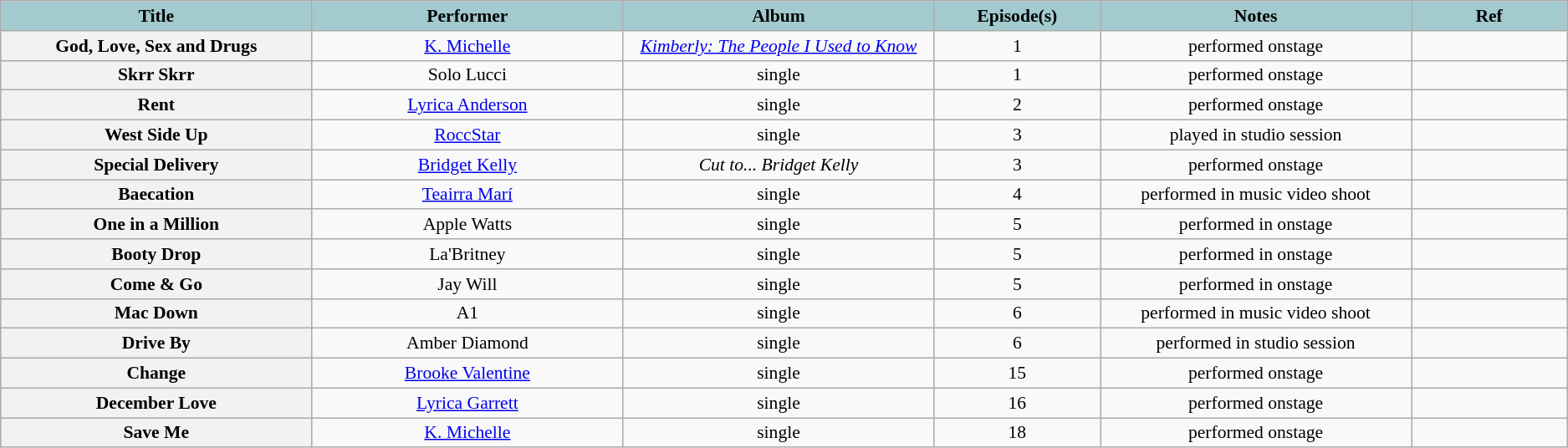<table class="wikitable sortable" style="font-size:90%; text-align: center">
<tr>
<th scope="col"  style="background:#a2cacf; color:#000; width:10%;">Title</th>
<th scope="col"  style="background:#a2cacf; color:#000; width:10%;">Performer</th>
<th scope="col"  style="background:#a2cacf; color:#000; width:10%;">Album</th>
<th scope="col"  style="background:#a2cacf; color:#000; width:5%;">Episode(s)</th>
<th scope="col"  style="background:#a2cacf; color:#000; width:10%;">Notes</th>
<th scope="col"  style="background:#a2cacf; color:#000; width:5%;">Ref</th>
</tr>
<tr>
<th scope="row">God, Love, Sex and Drugs</th>
<td><a href='#'>K. Michelle</a></td>
<td><em><a href='#'>Kimberly: The People I Used to Know</a></em></td>
<td>1</td>
<td>performed onstage</td>
<td style="text-align:center;"></td>
</tr>
<tr>
<th scope="row">Skrr Skrr</th>
<td>Solo Lucci</td>
<td>single</td>
<td>1</td>
<td>performed onstage</td>
<td style="text-align:center;"></td>
</tr>
<tr>
<th scope="row">Rent <br></th>
<td><a href='#'>Lyrica Anderson</a></td>
<td>single</td>
<td>2</td>
<td>performed onstage</td>
<td style="text-align:center;"></td>
</tr>
<tr>
<th scope="row">West Side Up</th>
<td><a href='#'>RoccStar</a></td>
<td>single</td>
<td>3</td>
<td>played in studio session</td>
<td style="text-align:center;"></td>
</tr>
<tr>
<th scope="row">Special Delivery</th>
<td><a href='#'>Bridget Kelly</a></td>
<td><em>Cut to... Bridget Kelly</em></td>
<td>3</td>
<td>performed onstage</td>
<td style="text-align:center;"></td>
</tr>
<tr>
<th scope="row">Baecation</th>
<td><a href='#'>Teairra Marí</a></td>
<td>single</td>
<td>4</td>
<td>performed in music video shoot</td>
<td style="text-align:center;"></td>
</tr>
<tr>
<th scope="row">One in a Million</th>
<td>Apple Watts</td>
<td>single</td>
<td>5</td>
<td>performed in onstage</td>
<td style="text-align:center;"></td>
</tr>
<tr>
<th scope="row">Booty Drop</th>
<td>La'Britney</td>
<td>single</td>
<td>5</td>
<td>performed in onstage</td>
<td style="text-align:center;"></td>
</tr>
<tr>
<th scope="row">Come & Go</th>
<td>Jay Will <br></td>
<td>single</td>
<td>5</td>
<td>performed in onstage</td>
<td style="text-align:center;"></td>
</tr>
<tr>
<th scope="row">Mac Down</th>
<td>A1</td>
<td>single</td>
<td>6</td>
<td>performed in music video shoot</td>
<td style="text-align:center;"></td>
</tr>
<tr>
<th scope="row">Drive By</th>
<td>Amber Diamond</td>
<td>single</td>
<td>6</td>
<td>performed in studio session</td>
<td style="text-align:center;"></td>
</tr>
<tr>
<th scope="row">Change</th>
<td><a href='#'>Brooke Valentine</a></td>
<td>single</td>
<td>15</td>
<td>performed onstage</td>
<td style="text-align:center;"></td>
</tr>
<tr>
<th scope="row">December Love</th>
<td><a href='#'>Lyrica Garrett</a></td>
<td>single</td>
<td>16</td>
<td>performed onstage</td>
<td style="text-align:center;"></td>
</tr>
<tr>
<th scope="row">Save Me</th>
<td><a href='#'>K. Michelle</a></td>
<td>single</td>
<td>18</td>
<td>performed onstage</td>
<td style="text-align:center;"></td>
</tr>
</table>
